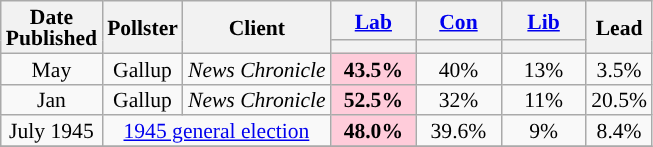<table class="wikitable sortable mw-datatable" style="text-align:center;font-size:90%;line-height:14px;">
<tr>
<th rowspan="2">Date<br>Published</th>
<th rowspan="2">Pollster</th>
<th rowspan="2">Client</th>
<th class="unsortable" style="width:50px;"><a href='#'>Lab</a></th>
<th class="unsortable" style="width:50px;"><a href='#'>Con</a></th>
<th class="unsortable" style="width:50px;"><a href='#'>Lib</a></th>
<th rowspan="2">Lead</th>
</tr>
<tr>
<th style="background:"></th>
<th style="background:"></th>
<th style="background:"></th>
</tr>
<tr>
<td>May</td>
<td>Gallup</td>
<td><em>News Chronicle</em></td>
<td style="background:#FFCCDA;"><strong>43.5%</strong></td>
<td>40%</td>
<td>13%</td>
<td style="background:">3.5%</td>
</tr>
<tr>
<td>Jan</td>
<td>Gallup</td>
<td><em>News Chronicle</em></td>
<td style="background:#FFCCDA;"><strong>52.5%</strong></td>
<td>32%</td>
<td>11%</td>
<td style="background:">20.5%</td>
</tr>
<tr>
<td>July 1945</td>
<td colspan="2"><a href='#'>1945 general election</a></td>
<td style="background:#FFCCDA;"><strong>48.0%</strong></td>
<td>39.6%</td>
<td>9%</td>
<td style="background:">8.4%</td>
</tr>
<tr>
</tr>
</table>
